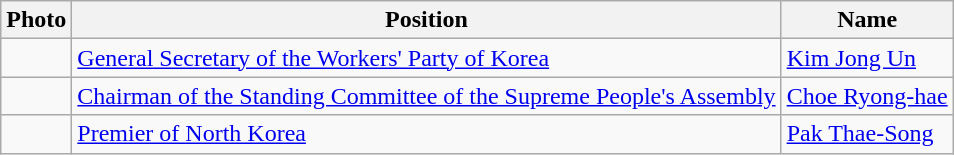<table class="wikitable">
<tr>
<th>Photo</th>
<th>Position</th>
<th>Name</th>
</tr>
<tr>
<td></td>
<td><a href='#'>General Secretary of the Workers' Party of Korea</a></td>
<td><a href='#'>Kim Jong Un</a></td>
</tr>
<tr>
<td></td>
<td><a href='#'>Chairman of the Standing Committee of the Supreme People's Assembly</a></td>
<td><a href='#'>Choe Ryong-hae</a></td>
</tr>
<tr>
<td></td>
<td><a href='#'>Premier of North Korea</a></td>
<td><a href='#'>Pak Thae-Song</a></td>
</tr>
</table>
